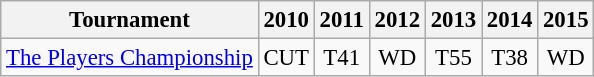<table class="wikitable" style="font-size:95%;text-align:center;">
<tr>
<th>Tournament</th>
<th>2010</th>
<th>2011</th>
<th>2012</th>
<th>2013</th>
<th>2014</th>
<th>2015</th>
</tr>
<tr>
<td align=left><a href='#'>The Players Championship</a></td>
<td>CUT</td>
<td>T41</td>
<td>WD</td>
<td>T55</td>
<td>T38</td>
<td>WD</td>
</tr>
</table>
